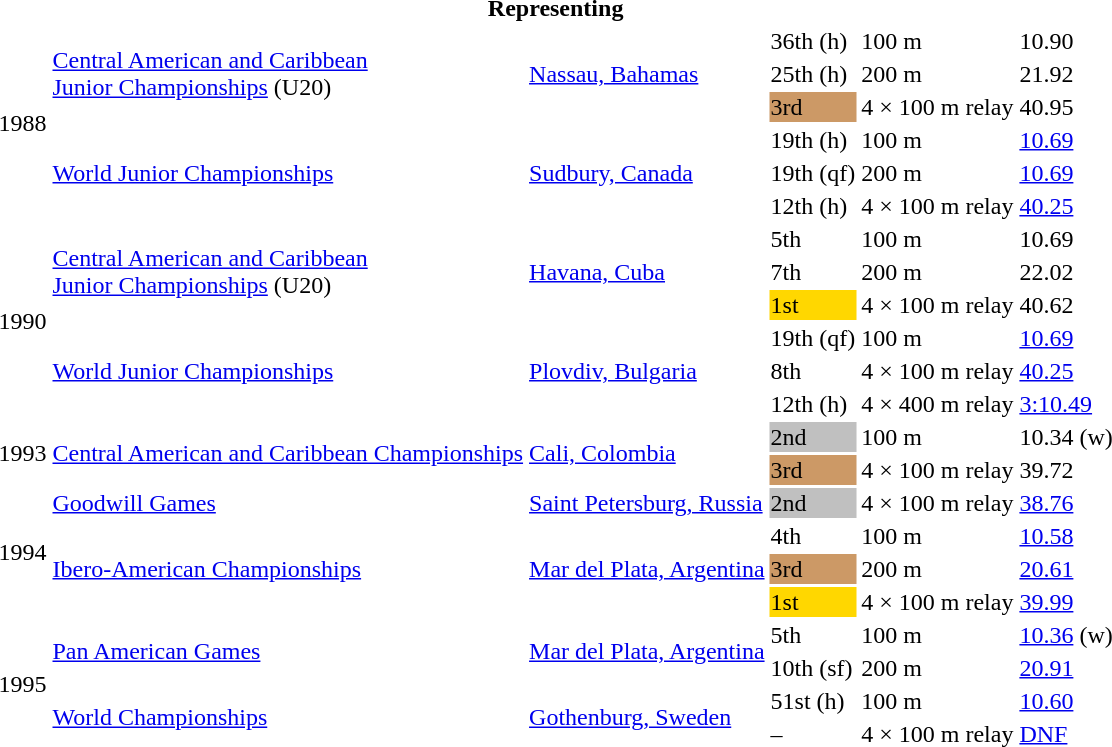<table>
<tr>
<th colspan=6>Representing </th>
</tr>
<tr>
<td rowspan=6>1988</td>
<td rowspan=3><a href='#'>Central American and Caribbean<br>Junior Championships</a> (U20)</td>
<td rowspan=3><a href='#'>Nassau, Bahamas</a></td>
<td>36th (h)</td>
<td>100 m</td>
<td>10.90</td>
</tr>
<tr>
<td>25th (h)</td>
<td>200 m</td>
<td>21.92</td>
</tr>
<tr>
<td bgcolor=cc9966>3rd</td>
<td>4 × 100 m relay</td>
<td>40.95</td>
</tr>
<tr>
<td rowspan=3><a href='#'>World Junior Championships</a></td>
<td rowspan=3><a href='#'>Sudbury, Canada</a></td>
<td>19th (h)</td>
<td>100 m</td>
<td><a href='#'>10.69</a></td>
</tr>
<tr>
<td>19th (qf)</td>
<td>200 m</td>
<td><a href='#'>10.69</a></td>
</tr>
<tr>
<td>12th (h)</td>
<td>4 × 100 m relay</td>
<td><a href='#'>40.25</a></td>
</tr>
<tr>
<td rowspan=6>1990</td>
<td rowspan=3><a href='#'>Central American and Caribbean<br>Junior Championships</a> (U20)</td>
<td rowspan=3><a href='#'>Havana, Cuba</a></td>
<td>5th</td>
<td>100 m</td>
<td>10.69</td>
</tr>
<tr>
<td>7th</td>
<td>200 m</td>
<td>22.02</td>
</tr>
<tr>
<td bgcolor=gold>1st</td>
<td>4 × 100 m relay</td>
<td>40.62</td>
</tr>
<tr>
<td rowspan=3><a href='#'>World Junior Championships</a></td>
<td rowspan=3><a href='#'>Plovdiv, Bulgaria</a></td>
<td>19th (qf)</td>
<td>100 m</td>
<td><a href='#'>10.69</a></td>
</tr>
<tr>
<td>8th</td>
<td>4 × 100 m relay</td>
<td><a href='#'>40.25</a></td>
</tr>
<tr>
<td>12th (h)</td>
<td>4 × 400 m relay</td>
<td><a href='#'>3:10.49</a></td>
</tr>
<tr>
<td rowspan=2>1993</td>
<td rowspan=2><a href='#'>Central American and Caribbean Championships</a></td>
<td rowspan=2><a href='#'>Cali, Colombia</a></td>
<td bgcolor=silver>2nd</td>
<td>100 m</td>
<td>10.34 (w)</td>
</tr>
<tr>
<td bgcolor=cc9966>3rd</td>
<td>4 × 100 m relay</td>
<td>39.72</td>
</tr>
<tr>
<td rowspan=4>1994</td>
<td><a href='#'>Goodwill Games</a></td>
<td><a href='#'>Saint Petersburg, Russia</a></td>
<td bgcolor=silver>2nd</td>
<td>4 × 100 m relay</td>
<td><a href='#'>38.76</a></td>
</tr>
<tr>
<td rowspan=3><a href='#'>Ibero-American Championships</a></td>
<td rowspan=3><a href='#'>Mar del Plata, Argentina</a></td>
<td>4th</td>
<td>100 m</td>
<td><a href='#'>10.58</a></td>
</tr>
<tr>
<td bgcolor=cc9966>3rd</td>
<td>200 m</td>
<td><a href='#'>20.61</a></td>
</tr>
<tr>
<td bgcolor=gold>1st</td>
<td>4 × 100 m relay</td>
<td><a href='#'>39.99</a></td>
</tr>
<tr>
<td rowspan=4>1995</td>
<td rowspan=2><a href='#'>Pan American Games</a></td>
<td rowspan=2><a href='#'>Mar del Plata, Argentina</a></td>
<td>5th</td>
<td>100 m</td>
<td><a href='#'>10.36</a> (w)</td>
</tr>
<tr>
<td>10th (sf)</td>
<td>200 m</td>
<td><a href='#'>20.91</a></td>
</tr>
<tr>
<td rowspan=2><a href='#'>World Championships</a></td>
<td rowspan=2><a href='#'>Gothenburg, Sweden</a></td>
<td>51st (h)</td>
<td>100 m</td>
<td><a href='#'>10.60</a></td>
</tr>
<tr>
<td>–</td>
<td>4 × 100 m relay</td>
<td><a href='#'>DNF</a></td>
</tr>
</table>
